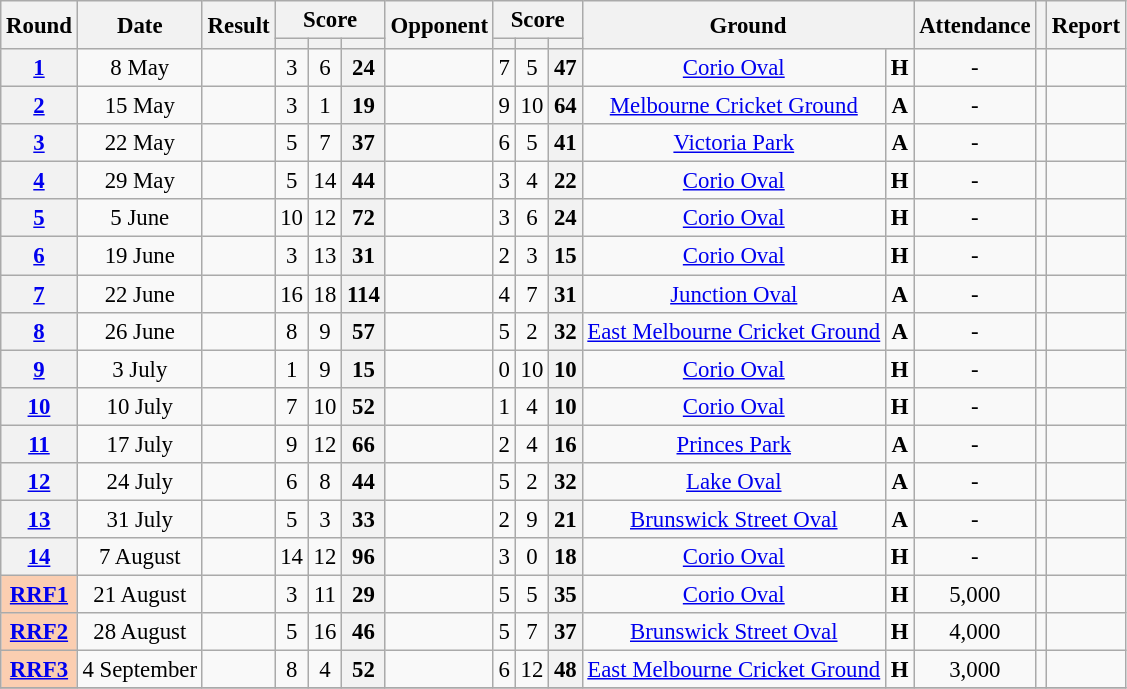<table class="wikitable plainrowheaders" style="font-size:95%; text-align:center;">
<tr>
<th scope="col" rowspan="2">Round</th>
<th scope="col" rowspan="2">Date</th>
<th scope="col" rowspan="2">Result</th>
<th scope="col" colspan="3">Score</th>
<th scope="col" rowspan="2">Opponent</th>
<th scope="col" colspan="3">Score</th>
<th scope="col" rowspan="2" colspan="2">Ground</th>
<th scope="col" rowspan="2">Attendance</th>
<th scope="col" rowspan="2"></th>
<th scope="col" rowspan="2">Report</th>
</tr>
<tr>
<th scope="col"></th>
<th scope="col"></th>
<th scope="col"></th>
<th scope="col"></th>
<th scope="col"></th>
<th scope="col"></th>
</tr>
<tr>
<th scope="row" style="text-align:center;"><a href='#'>1</a></th>
<td>8 May</td>
<td></td>
<td>3</td>
<td>6</td>
<th>24</th>
<td></td>
<td>7</td>
<td>5</td>
<th>47</th>
<td><a href='#'>Corio Oval</a></td>
<td><strong>H</strong></td>
<td>-</td>
<td></td>
<td></td>
</tr>
<tr>
<th scope="row" style="text-align:center;"><a href='#'>2</a></th>
<td>15 May</td>
<td></td>
<td>3</td>
<td>1</td>
<th>19</th>
<td></td>
<td>9</td>
<td>10</td>
<th>64</th>
<td><a href='#'>Melbourne Cricket Ground</a></td>
<td><strong>A</strong></td>
<td>-</td>
<td></td>
<td></td>
</tr>
<tr>
<th scope="row" style="text-align:center;"><a href='#'>3</a></th>
<td>22 May</td>
<td></td>
<td>5</td>
<td>7</td>
<th>37</th>
<td></td>
<td>6</td>
<td>5</td>
<th>41</th>
<td><a href='#'>Victoria Park</a></td>
<td><strong>A</strong></td>
<td>-</td>
<td></td>
<td></td>
</tr>
<tr>
<th scope="row" style="text-align:center;"><a href='#'>4</a></th>
<td>29 May</td>
<td></td>
<td>5</td>
<td>14</td>
<th>44</th>
<td></td>
<td>3</td>
<td>4</td>
<th>22</th>
<td><a href='#'>Corio Oval</a></td>
<td><strong>H</strong></td>
<td>-</td>
<td></td>
<td></td>
</tr>
<tr>
<th scope="row" style="text-align:center;"><a href='#'>5</a></th>
<td>5 June</td>
<td></td>
<td>10</td>
<td>12</td>
<th>72</th>
<td></td>
<td>3</td>
<td>6</td>
<th>24</th>
<td><a href='#'>Corio Oval</a></td>
<td><strong>H</strong></td>
<td>-</td>
<td></td>
<td></td>
</tr>
<tr>
<th scope="row" style="text-align:center;"><a href='#'>6</a></th>
<td>19 June</td>
<td></td>
<td>3</td>
<td>13</td>
<th>31</th>
<td></td>
<td>2</td>
<td>3</td>
<th>15</th>
<td><a href='#'>Corio Oval</a></td>
<td><strong>H</strong></td>
<td>-</td>
<td></td>
<td></td>
</tr>
<tr>
<th scope="row" style="text-align:center;"><a href='#'>7</a></th>
<td>22 June</td>
<td></td>
<td>16</td>
<td>18</td>
<th>114</th>
<td></td>
<td>4</td>
<td>7</td>
<th>31</th>
<td><a href='#'>Junction Oval</a></td>
<td><strong>A</strong></td>
<td>-</td>
<td></td>
<td></td>
</tr>
<tr>
<th scope="row" style="text-align:center;"><a href='#'>8</a></th>
<td>26 June</td>
<td></td>
<td>8</td>
<td>9</td>
<th>57</th>
<td></td>
<td>5</td>
<td>2</td>
<th>32</th>
<td><a href='#'>East Melbourne Cricket Ground</a></td>
<td><strong>A</strong></td>
<td>-</td>
<td></td>
<td></td>
</tr>
<tr>
<th scope="row" style="text-align:center;"><a href='#'>9</a></th>
<td>3 July</td>
<td></td>
<td>1</td>
<td>9</td>
<th>15</th>
<td></td>
<td>0</td>
<td>10</td>
<th>10</th>
<td><a href='#'>Corio Oval</a></td>
<td><strong>H</strong></td>
<td>-</td>
<td></td>
<td></td>
</tr>
<tr>
<th scope="row" style="text-align:center;"><a href='#'>10</a></th>
<td>10 July</td>
<td></td>
<td>7</td>
<td>10</td>
<th>52</th>
<td></td>
<td>1</td>
<td>4</td>
<th>10</th>
<td><a href='#'>Corio Oval</a></td>
<td><strong>H</strong></td>
<td>-</td>
<td></td>
<td></td>
</tr>
<tr>
<th scope="row" style="text-align:center;"><a href='#'>11</a></th>
<td>17 July</td>
<td></td>
<td>9</td>
<td>12</td>
<th>66</th>
<td></td>
<td>2</td>
<td>4</td>
<th>16</th>
<td><a href='#'>Princes Park</a></td>
<td><strong>A</strong></td>
<td>-</td>
<td></td>
<td></td>
</tr>
<tr>
<th scope="row" style="text-align:center;"><a href='#'>12</a></th>
<td>24 July</td>
<td></td>
<td>6</td>
<td>8</td>
<th>44</th>
<td></td>
<td>5</td>
<td>2</td>
<th>32</th>
<td><a href='#'>Lake Oval</a></td>
<td><strong>A</strong></td>
<td>-</td>
<td></td>
<td></td>
</tr>
<tr>
<th scope="row" style="text-align:center;"><a href='#'>13</a></th>
<td>31 July</td>
<td></td>
<td>5</td>
<td>3</td>
<th>33</th>
<td></td>
<td>2</td>
<td>9</td>
<th>21</th>
<td><a href='#'>Brunswick Street Oval</a></td>
<td><strong>A</strong></td>
<td>-</td>
<td></td>
<td></td>
</tr>
<tr>
<th scope="row" style="text-align:center;"><a href='#'>14</a></th>
<td>7 August</td>
<td></td>
<td>14</td>
<td>12</td>
<th>96</th>
<td></td>
<td>3</td>
<td>0</td>
<th>18</th>
<td><a href='#'>Corio Oval</a></td>
<td><strong>H</strong></td>
<td>-</td>
<td></td>
<td></td>
</tr>
<tr>
<th scope="row" style="background:#FBCEB1; text-align:center;"><a href='#'>RRF1</a></th>
<td>21 August</td>
<td></td>
<td>3</td>
<td>11</td>
<th>29</th>
<td></td>
<td>5</td>
<td>5</td>
<th>35</th>
<td><a href='#'>Corio Oval</a></td>
<td><strong>H</strong></td>
<td>5,000</td>
<td></td>
<td></td>
</tr>
<tr>
<th scope="row" style="background:#FBCEB1; text-align:center;"><a href='#'>RRF2</a></th>
<td>28 August</td>
<td></td>
<td>5</td>
<td>16</td>
<th>46</th>
<td></td>
<td>5</td>
<td>7</td>
<th>37</th>
<td><a href='#'>Brunswick Street Oval</a></td>
<td><strong>H</strong></td>
<td>4,000</td>
<td></td>
<td></td>
</tr>
<tr>
<th scope="row" style="background:#FBCEB1; text-align:center;"><a href='#'>RRF3</a></th>
<td>4 September</td>
<td></td>
<td>8</td>
<td>4</td>
<th>52</th>
<td></td>
<td>6</td>
<td>12</td>
<th>48</th>
<td><a href='#'>East Melbourne Cricket Ground</a></td>
<td><strong>H</strong></td>
<td>3,000</td>
<td></td>
<td></td>
</tr>
<tr>
</tr>
</table>
